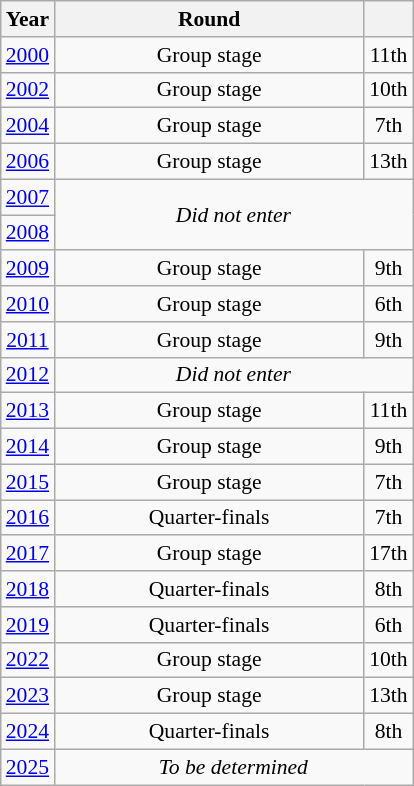<table class="wikitable" style="text-align: center; font-size:90%">
<tr>
<th>Year</th>
<th style="width:200px">Round</th>
<th></th>
</tr>
<tr>
<td><a href='#'>2000</a></td>
<td>Group stage</td>
<td>11th</td>
</tr>
<tr>
<td><a href='#'>2002</a></td>
<td>Group stage</td>
<td>10th</td>
</tr>
<tr>
<td><a href='#'>2004</a></td>
<td>Group stage</td>
<td>7th</td>
</tr>
<tr>
<td><a href='#'>2006</a></td>
<td>Group stage</td>
<td>13th</td>
</tr>
<tr>
<td><a href='#'>2007</a></td>
<td colspan="2" rowspan="2"><em>Did not enter</em></td>
</tr>
<tr>
<td><a href='#'>2008</a></td>
</tr>
<tr>
<td><a href='#'>2009</a></td>
<td>Group stage</td>
<td>9th</td>
</tr>
<tr>
<td><a href='#'>2010</a></td>
<td>Group stage</td>
<td>6th</td>
</tr>
<tr>
<td><a href='#'>2011</a></td>
<td>Group stage</td>
<td>9th</td>
</tr>
<tr>
<td><a href='#'>2012</a></td>
<td colspan="2"><em>Did not enter</em></td>
</tr>
<tr>
<td><a href='#'>2013</a></td>
<td>Group stage</td>
<td>11th</td>
</tr>
<tr>
<td><a href='#'>2014</a></td>
<td>Group stage</td>
<td>9th</td>
</tr>
<tr>
<td><a href='#'>2015</a></td>
<td>Group stage</td>
<td>7th</td>
</tr>
<tr>
<td><a href='#'>2016</a></td>
<td>Quarter-finals</td>
<td>7th</td>
</tr>
<tr>
<td><a href='#'>2017</a></td>
<td>Group stage</td>
<td>17th</td>
</tr>
<tr>
<td><a href='#'>2018</a></td>
<td>Quarter-finals</td>
<td>8th</td>
</tr>
<tr>
<td><a href='#'>2019</a></td>
<td>Quarter-finals</td>
<td>6th</td>
</tr>
<tr>
<td><a href='#'>2022</a></td>
<td>Group stage</td>
<td>10th</td>
</tr>
<tr>
<td><a href='#'>2023</a></td>
<td>Group stage</td>
<td>13th</td>
</tr>
<tr>
<td><a href='#'>2024</a></td>
<td>Quarter-finals</td>
<td>8th</td>
</tr>
<tr>
<td><a href='#'>2025</a></td>
<td colspan="2"><em>To be determined</em></td>
</tr>
</table>
